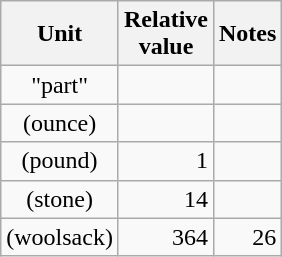<table class="wikitable">
<tr>
<th>Unit</th>
<th>Relative<br>value</th>
<th>Notes</th>
</tr>
<tr>
<td align=center>"part"</td>
<td align=right></td>
<td align=right> </td>
</tr>
<tr>
<td align=center> (ounce)</td>
<td align=right></td>
<td align=right></td>
</tr>
<tr>
<td align=center> (pound)</td>
<td align=right>1</td>
<td align=right></td>
</tr>
<tr>
<td align=center> (stone)</td>
<td align=right>14</td>
<td align=right></td>
</tr>
<tr>
<td align=center> (woolsack)</td>
<td align=right>364</td>
<td align=right>26 </td>
</tr>
</table>
